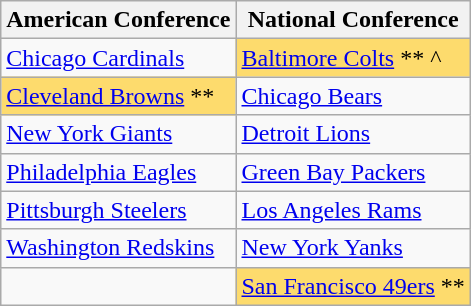<table class="wikitable">
<tr>
<th><strong>American Conference</strong></th>
<th><strong>National Conference</strong></th>
</tr>
<tr>
<td><a href='#'>Chicago Cardinals</a></td>
<td style="background-color:#FDDB6D;"><a href='#'>Baltimore Colts</a> ** ^</td>
</tr>
<tr>
<td style="background-color: #FDDB6D; "><a href='#'>Cleveland Browns</a> **</td>
<td><a href='#'>Chicago Bears</a></td>
</tr>
<tr>
<td><a href='#'>New York Giants</a></td>
<td><a href='#'>Detroit Lions</a></td>
</tr>
<tr>
<td><a href='#'>Philadelphia Eagles</a></td>
<td><a href='#'>Green Bay Packers</a></td>
</tr>
<tr>
<td><a href='#'>Pittsburgh Steelers</a></td>
<td><a href='#'>Los Angeles Rams</a></td>
</tr>
<tr>
<td><a href='#'>Washington Redskins</a></td>
<td><a href='#'>New York Yanks</a></td>
</tr>
<tr>
<td></td>
<td style="background-color: #FDDB6D;"><a href='#'>San Francisco 49ers</a> **</td>
</tr>
</table>
